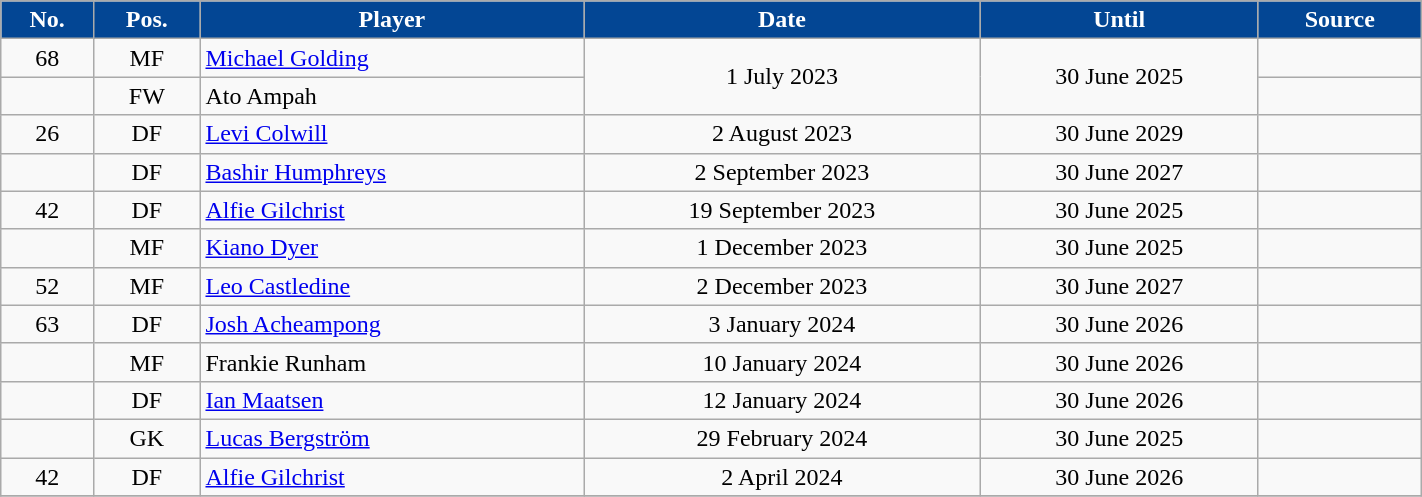<table class="wikitable" style="text-align:center;width:75%;">
<tr>
<th style=background:#034694;color:#FFFFFF>No.</th>
<th style=background:#034694;color:#FFFFFF>Pos.</th>
<th style=background:#034694;color:#FFFFFF>Player</th>
<th style=background:#034694;color:#FFFFFF>Date</th>
<th style=background:#034694;color:#FFFFFF>Until</th>
<th style=background:#034694;color:#FFFFFF>Source</th>
</tr>
<tr>
<td>68</td>
<td>MF</td>
<td align=left> <a href='#'>Michael Golding</a></td>
<td rowspan=2>1 July 2023</td>
<td rowspan=2>30 June 2025</td>
<td></td>
</tr>
<tr>
<td></td>
<td>FW</td>
<td align=left> Ato Ampah</td>
<td></td>
</tr>
<tr>
<td>26</td>
<td>DF</td>
<td align=left> <a href='#'>Levi Colwill</a></td>
<td>2 August 2023</td>
<td>30 June 2029</td>
<td></td>
</tr>
<tr>
<td></td>
<td>DF</td>
<td align=left> <a href='#'>Bashir Humphreys</a></td>
<td>2 September 2023</td>
<td>30 June 2027</td>
<td></td>
</tr>
<tr>
<td>42</td>
<td>DF</td>
<td align=left> <a href='#'>Alfie Gilchrist</a></td>
<td>19 September 2023</td>
<td>30 June 2025</td>
<td></td>
</tr>
<tr>
<td></td>
<td>MF</td>
<td align=left> <a href='#'>Kiano Dyer</a></td>
<td>1 December 2023</td>
<td>30 June 2025</td>
<td></td>
</tr>
<tr>
<td>52</td>
<td>MF</td>
<td align=left> <a href='#'>Leo Castledine</a></td>
<td>2 December 2023</td>
<td>30 June 2027</td>
<td></td>
</tr>
<tr>
<td>63</td>
<td>DF</td>
<td align=left> <a href='#'>Josh Acheampong</a></td>
<td>3 January 2024</td>
<td>30 June 2026</td>
<td></td>
</tr>
<tr>
<td></td>
<td>MF</td>
<td align=left> Frankie Runham</td>
<td>10 January 2024</td>
<td>30 June 2026</td>
<td></td>
</tr>
<tr>
<td></td>
<td>DF</td>
<td align=left> <a href='#'>Ian Maatsen</a></td>
<td>12 January 2024</td>
<td>30 June 2026</td>
<td></td>
</tr>
<tr>
<td></td>
<td>GK</td>
<td align=left> <a href='#'>Lucas Bergström</a></td>
<td>29 February 2024</td>
<td>30 June 2025</td>
<td></td>
</tr>
<tr>
<td>42</td>
<td>DF</td>
<td align=left> <a href='#'>Alfie Gilchrist</a></td>
<td>2 April 2024</td>
<td>30 June 2026</td>
<td></td>
</tr>
<tr>
</tr>
</table>
